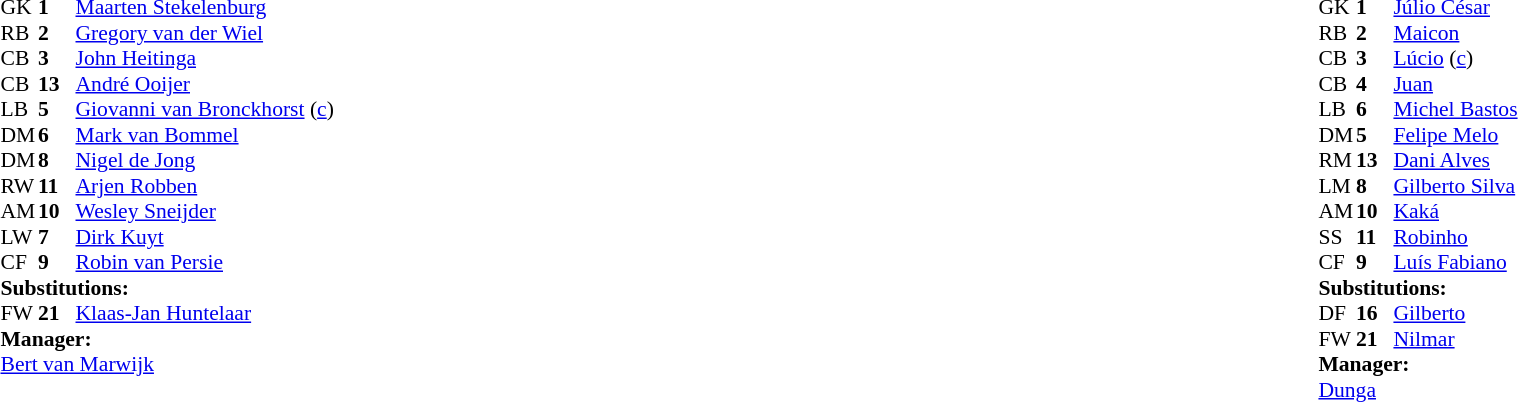<table style="width:100%">
<tr>
<td style="vertical-align:top;width:40%"><br><table style="font-size:90%" cellspacing="0" cellpadding="0">
<tr>
<th width="25"></th>
<th width="25"></th>
</tr>
<tr>
<td>GK</td>
<td><strong>1</strong></td>
<td><a href='#'>Maarten Stekelenburg</a></td>
</tr>
<tr>
<td>RB</td>
<td><strong>2</strong></td>
<td><a href='#'>Gregory van der Wiel</a></td>
<td></td>
</tr>
<tr>
<td>CB</td>
<td><strong>3</strong></td>
<td><a href='#'>John Heitinga</a></td>
<td></td>
</tr>
<tr>
<td>CB</td>
<td><strong>13</strong></td>
<td><a href='#'>André Ooijer</a></td>
<td></td>
</tr>
<tr>
<td>LB</td>
<td><strong>5</strong></td>
<td><a href='#'>Giovanni van Bronckhorst</a> (<a href='#'>c</a>)</td>
</tr>
<tr>
<td>DM</td>
<td><strong>6</strong></td>
<td><a href='#'>Mark van Bommel</a></td>
</tr>
<tr>
<td>DM</td>
<td><strong>8</strong></td>
<td><a href='#'>Nigel de Jong</a></td>
<td></td>
</tr>
<tr>
<td>RW</td>
<td><strong>11</strong></td>
<td><a href='#'>Arjen Robben</a></td>
</tr>
<tr>
<td>AM</td>
<td><strong>10</strong></td>
<td><a href='#'>Wesley Sneijder</a></td>
</tr>
<tr>
<td>LW</td>
<td><strong>7</strong></td>
<td><a href='#'>Dirk Kuyt</a></td>
</tr>
<tr>
<td>CF</td>
<td><strong>9</strong></td>
<td><a href='#'>Robin van Persie</a></td>
<td></td>
<td></td>
</tr>
<tr>
<td colspan=3><strong>Substitutions:</strong></td>
</tr>
<tr>
<td>FW</td>
<td><strong>21</strong></td>
<td><a href='#'>Klaas-Jan Huntelaar</a></td>
<td></td>
<td></td>
</tr>
<tr>
<td colspan=3><strong>Manager:</strong></td>
</tr>
<tr>
<td colspan=3><a href='#'>Bert van Marwijk</a></td>
</tr>
</table>
</td>
<td valign="top"></td>
<td style="vertical-align:top;width:50%"><br><table cellspacing="0" cellpadding="0" style="font-size:90%;margin:auto">
<tr>
<th width=25></th>
<th width=25></th>
</tr>
<tr>
<td>GK</td>
<td><strong>1</strong></td>
<td><a href='#'>Júlio César</a></td>
</tr>
<tr>
<td>RB</td>
<td><strong>2</strong></td>
<td><a href='#'>Maicon</a></td>
</tr>
<tr>
<td>CB</td>
<td><strong>3</strong></td>
<td><a href='#'>Lúcio</a> (<a href='#'>c</a>)</td>
</tr>
<tr>
<td>CB</td>
<td><strong>4</strong></td>
<td><a href='#'>Juan</a></td>
</tr>
<tr>
<td>LB</td>
<td><strong>6</strong></td>
<td><a href='#'>Michel Bastos</a></td>
<td></td>
<td></td>
</tr>
<tr>
<td>DM</td>
<td><strong>5</strong></td>
<td><a href='#'>Felipe Melo</a></td>
<td></td>
</tr>
<tr>
<td>RM</td>
<td><strong>13</strong></td>
<td><a href='#'>Dani Alves</a></td>
</tr>
<tr>
<td>LM</td>
<td><strong>8</strong></td>
<td><a href='#'>Gilberto Silva</a></td>
</tr>
<tr>
<td>AM</td>
<td><strong>10</strong></td>
<td><a href='#'>Kaká</a></td>
</tr>
<tr>
<td>SS</td>
<td><strong>11</strong></td>
<td><a href='#'>Robinho</a></td>
</tr>
<tr>
<td>CF</td>
<td><strong>9</strong></td>
<td><a href='#'>Luís Fabiano</a></td>
<td></td>
<td></td>
</tr>
<tr>
<td colspan=3><strong>Substitutions:</strong></td>
</tr>
<tr>
<td>DF</td>
<td><strong>16</strong></td>
<td><a href='#'>Gilberto</a></td>
<td></td>
<td></td>
</tr>
<tr>
<td>FW</td>
<td><strong>21</strong></td>
<td><a href='#'>Nilmar</a></td>
<td></td>
<td></td>
</tr>
<tr>
<td colspan=3><strong>Manager:</strong></td>
</tr>
<tr>
<td colspan=3><a href='#'>Dunga</a></td>
</tr>
</table>
</td>
</tr>
</table>
